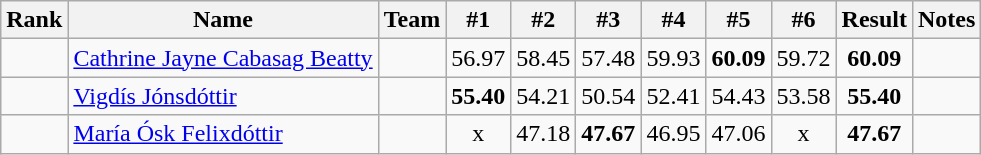<table class="wikitable sortable" style="text-align:center">
<tr>
<th>Rank</th>
<th>Name</th>
<th>Team</th>
<th>#1</th>
<th>#2</th>
<th>#3</th>
<th>#4</th>
<th>#5</th>
<th>#6</th>
<th>Result</th>
<th>Notes</th>
</tr>
<tr>
<td></td>
<td align="left"><a href='#'>Cathrine Jayne Cabasag Beatty</a></td>
<td align=left></td>
<td>56.97</td>
<td>58.45</td>
<td>57.48</td>
<td>59.93</td>
<td><strong>60.09</strong></td>
<td>59.72</td>
<td><strong>60.09</strong></td>
<td></td>
</tr>
<tr>
<td></td>
<td align="left"><a href='#'>Vigdís Jónsdóttir</a></td>
<td align=left></td>
<td><strong>55.40</strong></td>
<td>54.21</td>
<td>50.54</td>
<td>52.41</td>
<td>54.43</td>
<td>53.58</td>
<td><strong>55.40</strong></td>
<td></td>
</tr>
<tr>
<td></td>
<td align="left"><a href='#'>María Ósk Felixdóttir</a></td>
<td align=left></td>
<td>x</td>
<td>47.18</td>
<td><strong>47.67</strong></td>
<td>46.95</td>
<td>47.06</td>
<td>x</td>
<td><strong>47.67</strong></td>
<td></td>
</tr>
</table>
